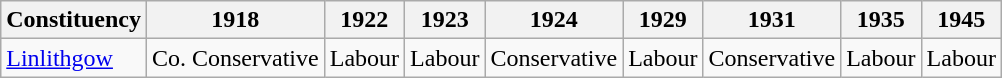<table class="wikitable sortable">
<tr>
<th>Constituency</th>
<th>1918</th>
<th>1922</th>
<th>1923</th>
<th>1924</th>
<th>1929</th>
<th>1931</th>
<th>1935</th>
<th>1945</th>
</tr>
<tr>
<td><a href='#'>Linlithgow</a></td>
<td bgcolor=>Co. Conservative</td>
<td bgcolor=>Labour</td>
<td bgcolor=>Labour</td>
<td bgcolor=>Conservative</td>
<td bgcolor=>Labour</td>
<td bgcolor=>Conservative</td>
<td bgcolor=>Labour</td>
<td bgcolor=>Labour</td>
</tr>
</table>
